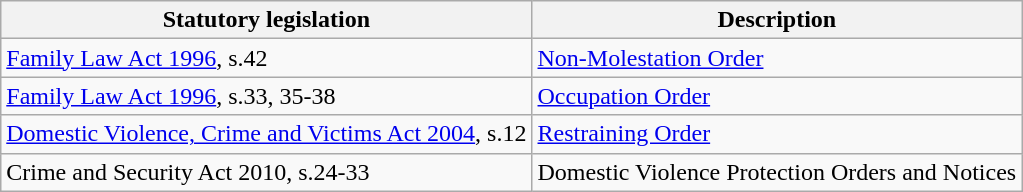<table class="wikitable">
<tr>
<th>Statutory legislation</th>
<th>Description</th>
</tr>
<tr>
<td><a href='#'>Family Law Act 1996</a>,  s.42</td>
<td><a href='#'>Non-Molestation Order</a></td>
</tr>
<tr>
<td><a href='#'>Family Law Act 1996</a>,  s.33, 35-38</td>
<td><a href='#'>Occupation Order</a></td>
</tr>
<tr>
<td><a href='#'>Domestic Violence, Crime and Victims Act 2004</a>, s.12</td>
<td><a href='#'>Restraining Order</a></td>
</tr>
<tr>
<td>Crime and Security Act 2010, s.24-33</td>
<td>Domestic Violence Protection Orders and Notices</td>
</tr>
</table>
